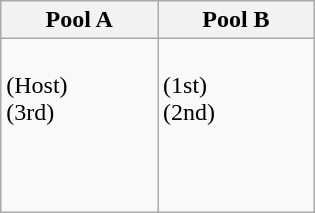<table class="wikitable">
<tr>
<th width=25%>Pool A</th>
<th width=25%>Pool B</th>
</tr>
<tr>
<td><br> (Host)<br>
 (3rd)<br>
<br>
<br>
<br>
</td>
<td><br> (1st)<br>
 (2nd)<br>
<br>
<br>
<br>
</td>
</tr>
</table>
